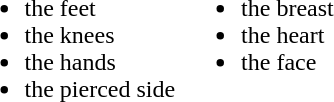<table>
<tr>
<td><br><ul><li>the feet</li><li>the knees</li><li>the hands</li><li>the pierced side</li></ul></td>
<td style="vertical-align: top;"><br><ul><li>the breast</li><li>the heart</li><li>the face</li></ul></td>
</tr>
</table>
